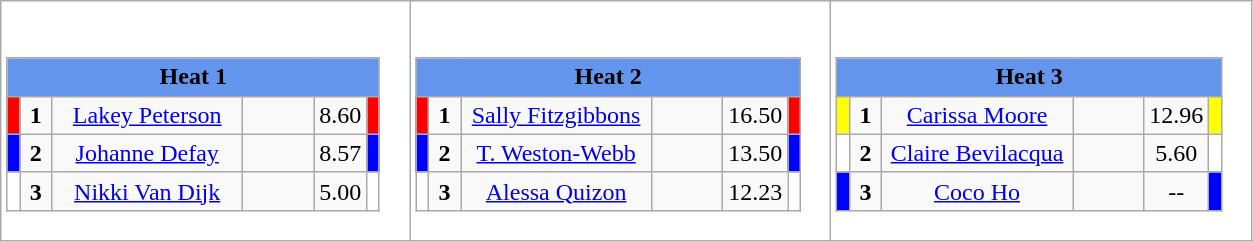<table class="wikitable" style="background:#fff;">
<tr>
<td><div><br><table class="wikitable">
<tr>
<td colspan="6"  style="text-align:center; background:#6495ed;"><strong>Heat 1</strong></td>
</tr>
<tr>
<td style="width:01px; background: #f00;"></td>
<td style="width:14px; text-align:center;"><strong>1</strong></td>
<td style="width:120px; text-align:center;"><a href='#'>Lakey Peterson</a></td>
<td style="width:40px; text-align:center;"></td>
<td style="width:20px; text-align:center;">8.60</td>
<td style="width:01px; background: #f00;"></td>
</tr>
<tr>
<td style="width:01px; background: #00f;"></td>
<td style="width:14px; text-align:center;"><strong>2</strong></td>
<td style="width:120px; text-align:center;"><a href='#'>Johanne Defay</a></td>
<td style="width:40px; text-align:center;"></td>
<td style="width:20px; text-align:center;">8.57</td>
<td style="width:01px; background: #00f;"></td>
</tr>
<tr>
<td style="width:01px; background: #fff;"></td>
<td style="width:14px; text-align:center;"><strong>3</strong></td>
<td style="width:120px; text-align:center;"><a href='#'>Nikki Van Dijk</a></td>
<td style="width:40px; text-align:center;"></td>
<td style="width:20px; text-align:center;">5.00</td>
<td style="width:01px; background: #fff;"></td>
</tr>
</table>
</div></td>
<td><div><br><table class="wikitable">
<tr>
<td colspan="6"  style="text-align:center; background:#6495ed;"><strong>Heat 2</strong></td>
</tr>
<tr>
<td style="width:01px; background: #f00;"></td>
<td style="width:14px; text-align:center;"><strong>1</strong></td>
<td style="width:120px; text-align:center;"><a href='#'>Sally Fitzgibbons</a></td>
<td style="width:40px; text-align:center;"></td>
<td style="width:20px; text-align:center;">16.50</td>
<td style="width:01px; background: #f00;"></td>
</tr>
<tr>
<td style="width:01px; background: #00f;"></td>
<td style="width:14px; text-align:center;"><strong>2</strong></td>
<td style="width:120px; text-align:center;"><a href='#'>T. Weston-Webb</a></td>
<td style="width:40px; text-align:center;"></td>
<td style="width:20px; text-align:center;">13.50</td>
<td style="width:01px; background: #00f;"></td>
</tr>
<tr>
<td style="width:01px; background: #fff;"></td>
<td style="width:14px; text-align:center;"><strong>3</strong></td>
<td style="width:120px; text-align:center;"><a href='#'>Alessa Quizon</a></td>
<td style="width:40px; text-align:center;"></td>
<td style="width:20px; text-align:center;">12.23</td>
<td style="width:01px; background: #fff;"></td>
</tr>
</table>
</div></td>
<td><div><br><table class="wikitable">
<tr>
<td colspan="6"  style="text-align:center; background:#6495ed;"><strong>Heat 3</strong></td>
</tr>
<tr>
<td style="width:01px; background: #ff0;"></td>
<td style="width:14px; text-align:center;"><strong>1</strong></td>
<td style="width:120px; text-align:center;"><a href='#'>Carissa Moore</a></td>
<td style="width:40px; text-align:center;"></td>
<td style="width:20px; text-align:center;">12.96</td>
<td style="width:01px; background: #ff0;"></td>
</tr>
<tr>
<td style="width:01px; background: #fff;"></td>
<td style="width:14px; text-align:center;"><strong>2</strong></td>
<td style="width:120px; text-align:center;"><a href='#'>Claire Bevilacqua</a></td>
<td style="width:40px; text-align:center;"></td>
<td style="width:20px; text-align:center;">5.60</td>
<td style="width:01px; background: #fff;"></td>
</tr>
<tr>
<td style="width:01px; background: #00f;"></td>
<td style="width:14px; text-align:center;"><strong>3</strong></td>
<td style="width:120px; text-align:center;"><a href='#'>Coco Ho</a></td>
<td style="width:40px; text-align:center;"></td>
<td style="width:20px; text-align:center;">--</td>
<td style="width:01px; background: #00f;"></td>
</tr>
</table>
</div></td>
</tr>
</table>
